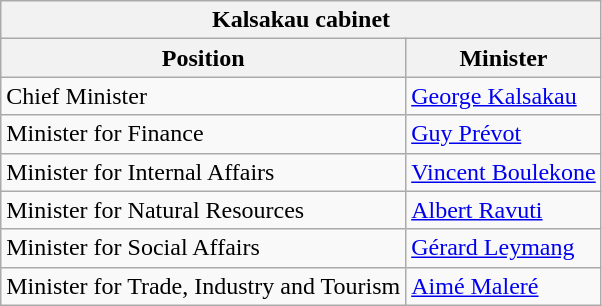<table class=wikitable>
<tr>
<th colspan=2>Kalsakau cabinet</th>
</tr>
<tr>
<th>Position</th>
<th>Minister</th>
</tr>
<tr>
<td>Chief Minister</td>
<td><a href='#'>George Kalsakau</a></td>
</tr>
<tr>
<td>Minister for Finance</td>
<td><a href='#'>Guy Prévot</a></td>
</tr>
<tr>
<td>Minister for Internal Affairs</td>
<td><a href='#'>Vincent Boulekone</a></td>
</tr>
<tr>
<td>Minister for Natural Resources</td>
<td><a href='#'>Albert Ravuti</a></td>
</tr>
<tr>
<td>Minister for Social Affairs</td>
<td><a href='#'>Gérard Leymang</a></td>
</tr>
<tr>
<td>Minister for Trade, Industry and Tourism</td>
<td><a href='#'>Aimé Maleré</a></td>
</tr>
</table>
